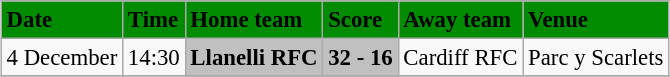<table class="wikitable" style="margin:0.5em auto; font-size:95%">
<tr bgcolor="#008B00">
<td><strong>Date</strong></td>
<td><strong>Time</strong></td>
<td><strong>Home team</strong></td>
<td><strong>Score</strong></td>
<td><strong>Away team</strong></td>
<td><strong>Venue</strong></td>
</tr>
<tr>
<td>4 December</td>
<td>14:30</td>
<td bgcolor="silver"><strong>Llanelli RFC</strong></td>
<td bgcolor="silver"><strong>32 - 16</strong></td>
<td>Cardiff RFC</td>
<td>Parc y Scarlets</td>
</tr>
<tr>
</tr>
</table>
